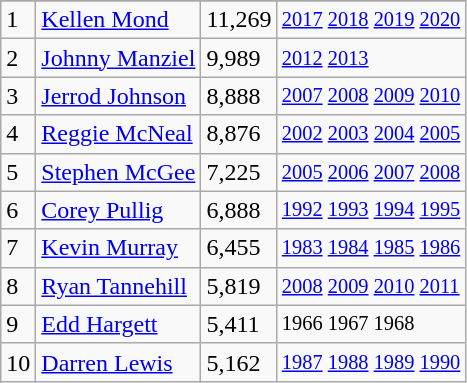<table class="wikitable">
<tr>
</tr>
<tr>
<td>1</td>
<td><a href='#'>Kellen Mond</a></td>
<td><abbr>11,269</abbr></td>
<td style="font-size:85%;"><a href='#'>2017</a> <a href='#'>2018</a> <a href='#'>2019</a> <a href='#'>2020</a></td>
</tr>
<tr>
<td>2</td>
<td><a href='#'>Johnny Manziel</a></td>
<td><abbr>9,989</abbr></td>
<td style="font-size:85%;"><a href='#'>2012</a> <a href='#'>2013</a></td>
</tr>
<tr>
<td>3</td>
<td><a href='#'>Jerrod Johnson</a></td>
<td><abbr>8,888</abbr></td>
<td style="font-size:85%;"><a href='#'>2007</a> <a href='#'>2008</a> <a href='#'>2009</a> <a href='#'>2010</a></td>
</tr>
<tr>
<td>4</td>
<td><a href='#'>Reggie McNeal</a></td>
<td><abbr>8,876</abbr></td>
<td style="font-size:85%;"><a href='#'>2002</a> <a href='#'>2003</a> <a href='#'>2004</a> <a href='#'>2005</a></td>
</tr>
<tr>
<td>5</td>
<td><a href='#'>Stephen McGee</a></td>
<td><abbr>7,225</abbr></td>
<td style="font-size:85%;"><a href='#'>2005</a> <a href='#'>2006</a> <a href='#'>2007</a> <a href='#'>2008</a></td>
</tr>
<tr>
<td>6</td>
<td><a href='#'>Corey Pullig</a></td>
<td><abbr>6,888</abbr></td>
<td style="font-size:85%;"><a href='#'>1992</a> <a href='#'>1993</a> <a href='#'>1994</a> <a href='#'>1995</a></td>
</tr>
<tr>
<td>7</td>
<td><a href='#'>Kevin Murray</a></td>
<td><abbr>6,455</abbr></td>
<td style="font-size:85%;"><a href='#'>1983</a> <a href='#'>1984</a> <a href='#'>1985</a> <a href='#'>1986</a></td>
</tr>
<tr>
<td>8</td>
<td><a href='#'>Ryan Tannehill</a></td>
<td><abbr>5,819</abbr></td>
<td style="font-size:85%;"><a href='#'>2008</a> <a href='#'>2009</a> <a href='#'>2010</a> <a href='#'>2011</a></td>
</tr>
<tr>
<td>9</td>
<td><a href='#'>Edd Hargett</a></td>
<td><abbr>5,411</abbr></td>
<td style="font-size:85%;">1966 1967 1968</td>
</tr>
<tr>
<td>10</td>
<td><a href='#'>Darren Lewis</a></td>
<td><abbr>5,162</abbr></td>
<td style="font-size:85%;"><a href='#'>1987</a> <a href='#'>1988</a> <a href='#'>1989</a> <a href='#'>1990</a></td>
</tr>
</table>
